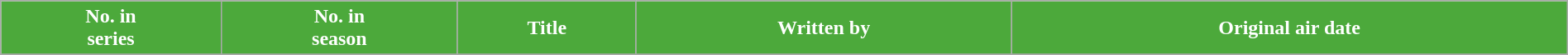<table class="wikitable plainrowheaders" style="width:100%; margin:auto;">
<tr>
<th style="background:#4CA93B; color:white;">No. in<br>series</th>
<th style="background:#4CA93B; color:white;">No. in<br>season</th>
<th style="background:#4CA93B; color:white;">Title</th>
<th style="background:#4CA93B; color:white;">Written by</th>
<th style="background:#4CA93B; color:white;">Original air date</th>
</tr>
<tr>
</tr>
</table>
